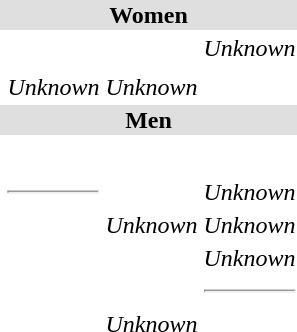<table>
<tr style="background:#dfdfdf;">
<td colspan="4" style="text-align:center;"><strong>Women</strong></td>
</tr>
<tr>
<th scope=row style="text-align:left"></th>
<td> <br></td>
<td> <br></td>
<td><em>Unknown</em></td>
</tr>
<tr>
<th scope=row style="text-align:left"></th>
<td></td>
<td></td>
<td></td>
</tr>
<tr>
<th scope=row style="text-align:left"></th>
<td><em>Unknown</em></td>
<td><em>Unknown</em></td>
<td></td>
</tr>
<tr style="background:#dfdfdf;">
<td colspan="4" style="text-align:center;"><strong>Men</strong></td>
</tr>
<tr>
<th scope=row style="text-align:left"></th>
<td> <br></td>
<td> <br></td>
<td></td>
</tr>
<tr>
<th scope=row style="text-align:left"></th>
<td></td>
<td></td>
<td></td>
</tr>
<tr>
<th scope=row style="text-align:left"></th>
<td><hr></td>
<td></td>
<td><em>Unknown</em></td>
</tr>
<tr>
<th scope=row style="text-align:left"></th>
<td></td>
<td><em>Unknown</em></td>
<td><em>Unknown</em></td>
</tr>
<tr>
<th scope=row style="text-align:left"></th>
<td></td>
<td></td>
<td><em>Unknown</em></td>
</tr>
<tr>
<th scope=row style="text-align:left"></th>
<td></td>
<td></td>
<td><hr></td>
</tr>
<tr>
<th scope=row style="text-align:left"></th>
<td></td>
<td><em>Unknown</em></td>
<td></td>
</tr>
</table>
